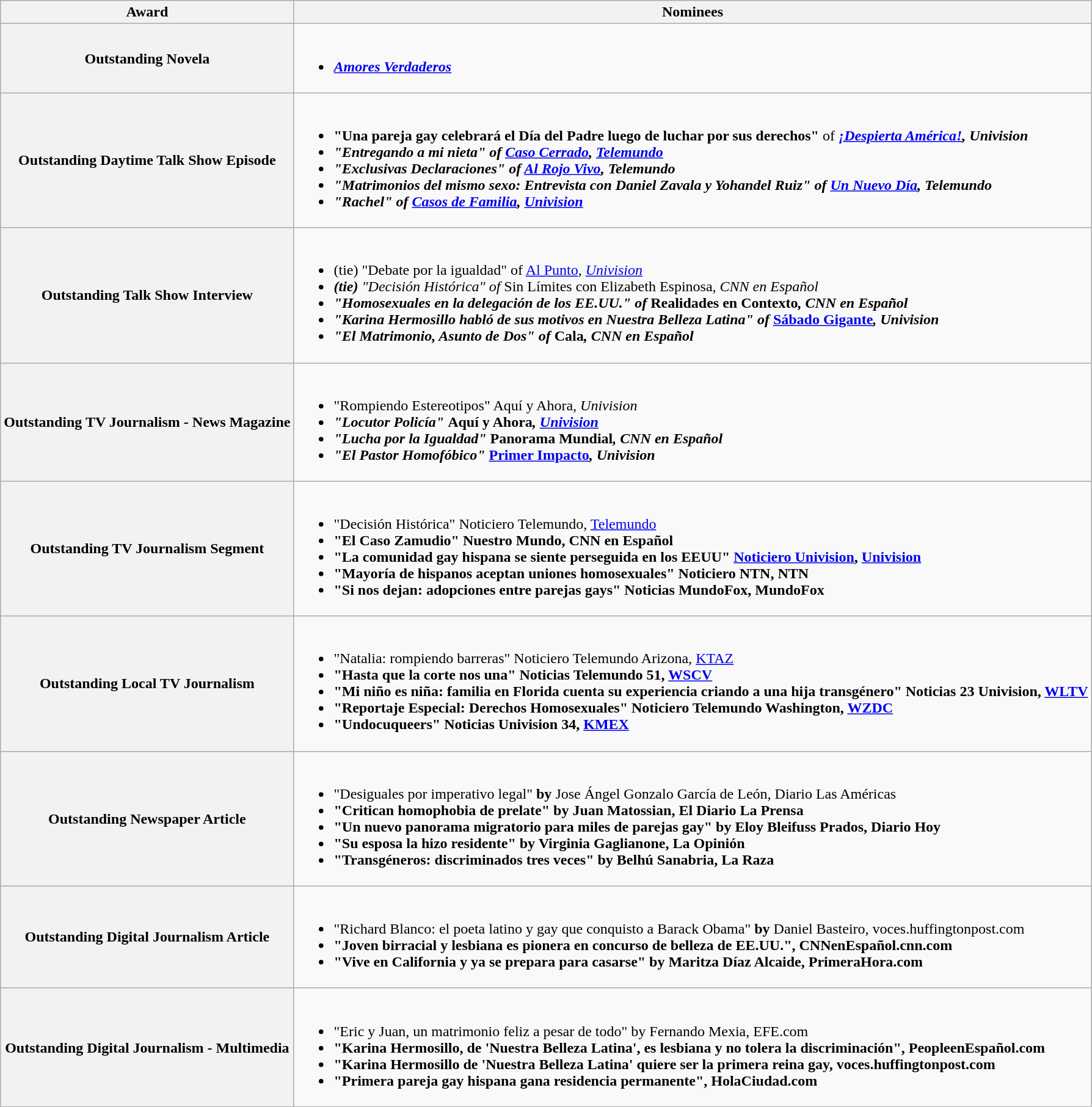<table class="wikitable sortable">
<tr>
<th>Award</th>
<th>Nominees</th>
</tr>
<tr>
<th scope="row">Outstanding Novela</th>
<td><br><ul><li><strong><em><a href='#'>Amores Verdaderos</a></em></strong></li></ul></td>
</tr>
<tr>
<th scope="row"><strong>Outstanding Daytime Talk Show Episode</strong></th>
<td><br><ul><li><strong>"Una pareja gay celebrará el Día del Padre luego de luchar por sus derechos"</strong> of <strong><em><a href='#'>¡Despierta América!</a><em>, Univision<strong></li><li>"Entregando a mi nieta" of </em><a href='#'>Caso Cerrado</a><em>, <a href='#'>Telemundo</a></li><li>"Exclusivas Declaraciones" of </em><a href='#'>Al Rojo Vivo</a><em>, Telemundo</li><li>"Matrimonios del mismo sexo: Entrevista con Daniel Zavala y Yohandel Ruiz" of </em><a href='#'>Un Nuevo Día</a><em>, Telemundo</li><li>"Rachel" of </em><a href='#'>Casos de Familia</a><em>, <a href='#'>Univision</a></li></ul></td>
</tr>
<tr>
<th scope="row"></strong>Outstanding Talk Show Interview<strong></th>
<td><br><ul><li>(tie) </strong>"Debate por la igualdad" of </em><a href='#'>Al Punto</a><em>, <a href='#'>Univision</a><strong></li><li>(tie) </strong>"Decisión Histórica" of </em>Sin Límites con Elizabeth Espinosa<em>, CNN en Español<strong></li><li>"Homosexuales en la delegación de los EE.UU." of </em>Realidades en Contexto<em>, CNN en Español</li><li>"Karina Hermosillo habló de sus motivos en Nuestra Belleza Latina" of </em><a href='#'>Sábado Gigante</a><em>, Univision</li><li>"El Matrimonio, Asunto de Dos" of </em>Cala<em>, CNN en Español</li></ul></td>
</tr>
<tr>
<th scope="row"></strong>Outstanding TV Journalism - News Magazine<strong></th>
<td><br><ul><li></strong>"Rompiendo Estereotipos" </em>Aquí y Ahora<em>, Univision<strong></li><li>"Locutor Policía" </em>Aquí y Ahora<em>, <a href='#'>Univision</a></li><li>"Lucha por la Igualdad" </em>Panorama Mundial<em>, CNN en Español</li><li>"El Pastor Homofóbico" </em><a href='#'>Primer Impacto</a><em>, Univision</li></ul></td>
</tr>
<tr>
<th scope="row"></strong>Outstanding TV Journalism Segment<strong></th>
<td><br><ul><li></strong>"Decisión Histórica" Noticiero Telemundo, <a href='#'>Telemundo</a><strong></li><li>"El Caso Zamudio" Nuestro Mundo, CNN en Español</li><li>"La comunidad gay hispana se siente perseguida en los EEUU" <a href='#'>Noticiero Univision</a>, <a href='#'>Univision</a></li><li>"Mayoría de hispanos aceptan uniones homosexuales" Noticiero NTN, NTN</li><li>"Si nos dejan: adopciones entre parejas gays" Noticias MundoFox, MundoFox</li></ul></td>
</tr>
<tr>
<th scope="row"></strong>Outstanding Local TV Journalism<strong></th>
<td><br><ul><li></strong>"Natalia: rompiendo barreras" Noticiero Telemundo Arizona, <a href='#'>KTAZ</a><strong></li><li>"Hasta que la corte nos una" Noticias Telemundo 51, <a href='#'>WSCV</a></li><li>"Mi niño es niña: familia en Florida cuenta su experiencia criando a una hija transgénero" Noticias 23 Univision, <a href='#'>WLTV</a></li><li>"Reportaje Especial: Derechos Homosexuales" Noticiero Telemundo Washington, <a href='#'>WZDC</a></li><li>"Undocuqueers" Noticias Univision 34, <a href='#'>KMEX</a></li></ul></td>
</tr>
<tr>
<th scope="row"></strong>Outstanding Newspaper Article<strong></th>
<td><br><ul><li></strong>"Desiguales por imperativo legal"<strong> by </strong>Jose Ángel Gonzalo García de León, Diario Las Américas<strong></li><li>"Critican homophobia de prelate" by Juan Matossian, El Diario La Prensa</li><li>"Un nuevo panorama migratorio para miles de parejas gay" by Eloy Bleifuss Prados, Diario Hoy</li><li>"Su esposa la hizo residente" by Virginia Gaglianone, La Opinión</li><li>"Transgéneros: discriminados tres veces" by Belhú Sanabria, La Raza</li></ul></td>
</tr>
<tr>
<th scope="row"></strong>Outstanding Digital Journalism Article<strong></th>
<td><br><ul><li></strong>"Richard Blanco: el poeta latino y gay que conquisto a Barack Obama"<strong> by </strong>Daniel Basteiro, voces.huffingtonpost.com<strong></li><li>"Joven birracial y lesbiana es pionera en concurso de belleza de EE.UU.", CNNenEspañol.cnn.com</li><li>"Vive en California y ya se prepara para casarse" by Maritza Díaz Alcaide, PrimeraHora.com</li></ul></td>
</tr>
<tr>
<th scope="row"></strong>Outstanding Digital Journalism - Multimedia<strong></th>
<td><br><ul><li></strong>"Eric y Juan, un matrimonio feliz a pesar de todo" by Fernando Mexia, EFE.com<strong></li><li>"Karina Hermosillo, de 'Nuestra Belleza Latina', es lesbiana y no tolera la discriminación", PeopleenEspañol.com</li><li>"Karina Hermosillo de 'Nuestra Belleza Latina' quiere ser la primera reina gay, voces.huffingtonpost.com</li><li>"Primera pareja gay hispana gana residencia permanente", HolaCiudad.com</li></ul></td>
</tr>
</table>
